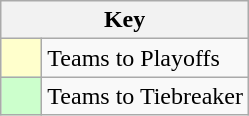<table class="wikitable" style="text-align: center;">
<tr>
<th colspan=2>Key</th>
</tr>
<tr>
<td style="background:#ffffcc; width:20px;"></td>
<td align=left>Teams to Playoffs</td>
</tr>
<tr>
<td style="background:#ccffcc; width:20px;"></td>
<td align=left>Teams to Tiebreaker</td>
</tr>
</table>
